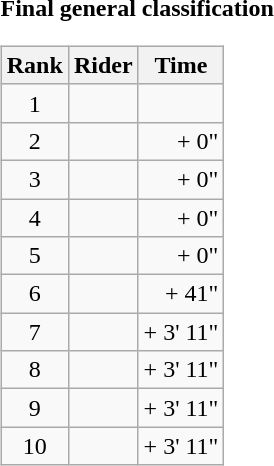<table>
<tr>
<td><strong>Final general classification</strong><br><table class="wikitable">
<tr>
<th scope="col">Rank</th>
<th scope="col">Rider</th>
<th scope="col">Time</th>
</tr>
<tr>
<td style="text-align:center;">1</td>
<td></td>
<td style="text-align:right;"></td>
</tr>
<tr>
<td style="text-align:center;">2</td>
<td></td>
<td style="text-align:right;">+ 0"</td>
</tr>
<tr>
<td style="text-align:center;">3</td>
<td></td>
<td style="text-align:right;">+ 0"</td>
</tr>
<tr>
<td style="text-align:center;">4</td>
<td></td>
<td style="text-align:right;">+ 0"</td>
</tr>
<tr>
<td style="text-align:center;">5</td>
<td></td>
<td style="text-align:right;">+ 0"</td>
</tr>
<tr>
<td style="text-align:center;">6</td>
<td></td>
<td style="text-align:right;">+ 41"</td>
</tr>
<tr>
<td style="text-align:center;">7</td>
<td></td>
<td style="text-align:right;">+ 3' 11"</td>
</tr>
<tr>
<td style="text-align:center;">8</td>
<td></td>
<td style="text-align:right;">+ 3' 11"</td>
</tr>
<tr>
<td style="text-align:center;">9</td>
<td></td>
<td style="text-align:right;">+ 3' 11"</td>
</tr>
<tr>
<td style="text-align:center;">10</td>
<td></td>
<td style="text-align:right;">+ 3' 11"</td>
</tr>
</table>
</td>
</tr>
</table>
